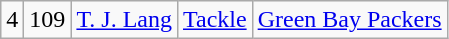<table class="wikitable" style="text-align:center">
<tr>
<td>4</td>
<td>109</td>
<td><a href='#'>T. J. Lang</a></td>
<td><a href='#'>Tackle</a></td>
<td><a href='#'>Green Bay Packers</a></td>
</tr>
</table>
